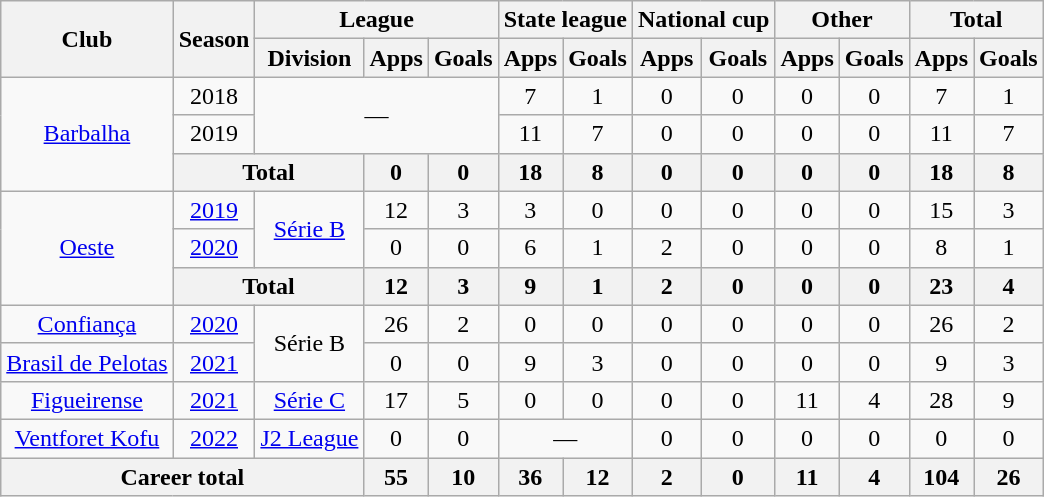<table class="wikitable" style="text-align: center">
<tr>
<th rowspan="2">Club</th>
<th rowspan="2">Season</th>
<th colspan="3">League</th>
<th colspan="2">State league</th>
<th colspan="2">National cup</th>
<th colspan="2">Other</th>
<th colspan="2">Total</th>
</tr>
<tr>
<th>Division</th>
<th>Apps</th>
<th>Goals</th>
<th>Apps</th>
<th>Goals</th>
<th>Apps</th>
<th>Goals</th>
<th>Apps</th>
<th>Goals</th>
<th>Apps</th>
<th>Goals</th>
</tr>
<tr>
<td rowspan="3"><a href='#'>Barbalha</a></td>
<td>2018</td>
<td colspan="3" rowspan="2">—</td>
<td>7</td>
<td>1</td>
<td>0</td>
<td>0</td>
<td>0</td>
<td>0</td>
<td>7</td>
<td>1</td>
</tr>
<tr>
<td>2019</td>
<td>11</td>
<td>7</td>
<td>0</td>
<td>0</td>
<td>0</td>
<td>0</td>
<td>11</td>
<td>7</td>
</tr>
<tr>
<th colspan="2">Total</th>
<th>0</th>
<th>0</th>
<th>18</th>
<th>8</th>
<th>0</th>
<th>0</th>
<th>0</th>
<th>0</th>
<th>18</th>
<th>8</th>
</tr>
<tr>
<td rowspan="3"><a href='#'>Oeste</a></td>
<td><a href='#'>2019</a></td>
<td rowspan="2"><a href='#'>Série B</a></td>
<td>12</td>
<td>3</td>
<td>3</td>
<td>0</td>
<td>0</td>
<td>0</td>
<td>0</td>
<td>0</td>
<td>15</td>
<td>3</td>
</tr>
<tr>
<td><a href='#'>2020</a></td>
<td>0</td>
<td>0</td>
<td>6</td>
<td>1</td>
<td>2</td>
<td>0</td>
<td>0</td>
<td>0</td>
<td>8</td>
<td>1</td>
</tr>
<tr>
<th colspan="2">Total</th>
<th>12</th>
<th>3</th>
<th>9</th>
<th>1</th>
<th>2</th>
<th>0</th>
<th>0</th>
<th>0</th>
<th>23</th>
<th>4</th>
</tr>
<tr>
<td><a href='#'>Confiança</a></td>
<td><a href='#'>2020</a></td>
<td rowspan="2">Série B</td>
<td>26</td>
<td>2</td>
<td>0</td>
<td>0</td>
<td>0</td>
<td>0</td>
<td>0</td>
<td>0</td>
<td>26</td>
<td>2</td>
</tr>
<tr>
<td><a href='#'>Brasil de Pelotas</a></td>
<td><a href='#'>2021</a></td>
<td>0</td>
<td>0</td>
<td>9</td>
<td>3</td>
<td>0</td>
<td>0</td>
<td>0</td>
<td>0</td>
<td>9</td>
<td>3</td>
</tr>
<tr>
<td><a href='#'>Figueirense</a></td>
<td><a href='#'>2021</a></td>
<td><a href='#'>Série C</a></td>
<td>17</td>
<td>5</td>
<td>0</td>
<td>0</td>
<td>0</td>
<td>0</td>
<td>11</td>
<td>4</td>
<td>28</td>
<td>9</td>
</tr>
<tr>
<td><a href='#'>Ventforet Kofu</a></td>
<td><a href='#'>2022</a></td>
<td><a href='#'>J2 League</a></td>
<td>0</td>
<td>0</td>
<td colspan="2">—</td>
<td>0</td>
<td>0</td>
<td>0</td>
<td>0</td>
<td>0</td>
<td>0</td>
</tr>
<tr>
<th colspan="3">Career total</th>
<th>55</th>
<th>10</th>
<th>36</th>
<th>12</th>
<th>2</th>
<th>0</th>
<th>11</th>
<th>4</th>
<th>104</th>
<th>26</th>
</tr>
</table>
